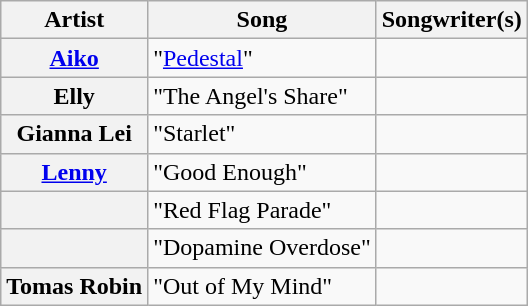<table class="sortable wikitable plainrowheaders" style="margin: 1em auto 1em auto;">
<tr>
<th>Artist</th>
<th>Song</th>
<th class="unsortable">Songwriter(s)</th>
</tr>
<tr>
<th scope="row"><a href='#'>Aiko</a></th>
<td>"<a href='#'>Pedestal</a>"</td>
<td></td>
</tr>
<tr>
<th scope="row">Elly</th>
<td>"The Angel's Share"</td>
<td></td>
</tr>
<tr>
<th scope="row">Gianna Lei</th>
<td>"Starlet"</td>
<td></td>
</tr>
<tr>
<th scope="row"><a href='#'>Lenny</a></th>
<td>"Good Enough"</td>
<td></td>
</tr>
<tr>
<th scope="row"></th>
<td>"Red Flag Parade"</td>
<td></td>
</tr>
<tr>
<th scope="row"></th>
<td>"Dopamine Overdose"</td>
<td></td>
</tr>
<tr>
<th scope="row">Tomas Robin</th>
<td>"Out of My Mind"</td>
<td></td>
</tr>
</table>
